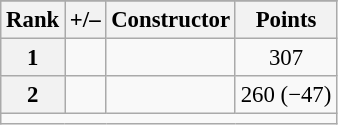<table class="wikitable sortable" style="font-size: 95%;">
<tr>
</tr>
<tr>
<th scope="col">Rank</th>
<th scope="col">+/–</th>
<th scope="col">Constructor</th>
<th scope="col">Points</th>
</tr>
<tr>
<th scope="row">1</th>
<td align="left"></td>
<td></td>
<td align="center">307</td>
</tr>
<tr>
<th scope="row">2</th>
<td align="left"></td>
<td></td>
<td align="center">260 (−47)</td>
</tr>
<tr class="sortbottom">
<td colspan="9"></td>
</tr>
</table>
